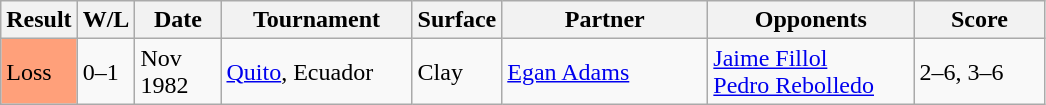<table class="sortable wikitable">
<tr>
<th style="width:40px">Result</th>
<th style="width:30px" class="unsortable">W/L</th>
<th style="width:50px">Date</th>
<th style="width:120px">Tournament</th>
<th style="width:50px">Surface</th>
<th style="width:130px">Partner</th>
<th style="width:130px">Opponents</th>
<th style="width:80px"  class="unsortable">Score</th>
</tr>
<tr>
<td style="background:#ffa07a;">Loss</td>
<td>0–1</td>
<td>Nov 1982</td>
<td><a href='#'>Quito</a>, Ecuador</td>
<td>Clay</td>
<td> <a href='#'>Egan Adams</a></td>
<td> <a href='#'>Jaime Fillol</a><br> <a href='#'>Pedro Rebolledo</a></td>
<td>2–6, 3–6</td>
</tr>
</table>
